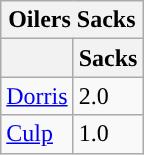<table class="wikitable">
<tr>
<th colspan="2">Oilers Sacks</th>
</tr>
<tr>
<th></th>
<th>Sacks</th>
</tr>
<tr>
<td><a href='#'>Dorris</a></td>
<td>2.0</td>
</tr>
<tr>
<td><a href='#'>Culp</a></td>
<td>1.0</td>
</tr>
</table>
